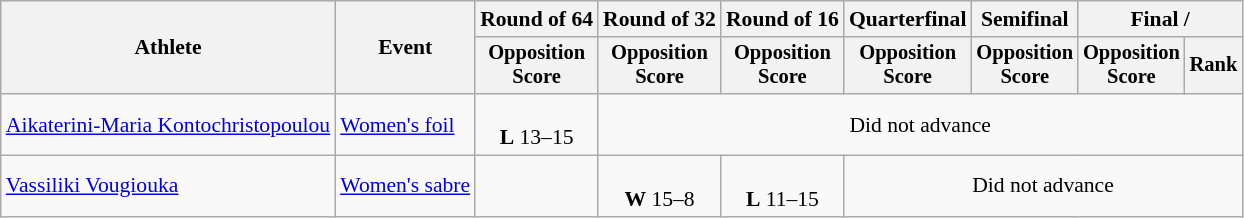<table class="wikitable" style="font-size:90%">
<tr>
<th rowspan=2>Athlete</th>
<th rowspan=2>Event</th>
<th>Round of 64</th>
<th>Round of 32</th>
<th>Round of 16</th>
<th>Quarterfinal</th>
<th>Semifinal</th>
<th colspan=2>Final / </th>
</tr>
<tr style="font-size:95%">
<th>Opposition<br>Score</th>
<th>Opposition<br>Score</th>
<th>Opposition<br>Score</th>
<th>Opposition<br>Score</th>
<th>Opposition<br>Score</th>
<th>Opposition<br>Score</th>
<th>Rank</th>
</tr>
<tr align=center>
<td align=left><a href='#'>Aikaterini-Maria Kontochristopoulou</a></td>
<td align=left><a href='#'>Women's foil</a></td>
<td><br><strong>L</strong> 13–15</td>
<td colspan=6>Did not advance</td>
</tr>
<tr align=center>
<td align=left><a href='#'>Vassiliki Vougiouka</a></td>
<td align=left><a href='#'>Women's sabre</a></td>
<td></td>
<td><br><strong>W</strong> 15–8</td>
<td><br><strong>L</strong> 11–15</td>
<td colspan=4>Did not advance</td>
</tr>
</table>
